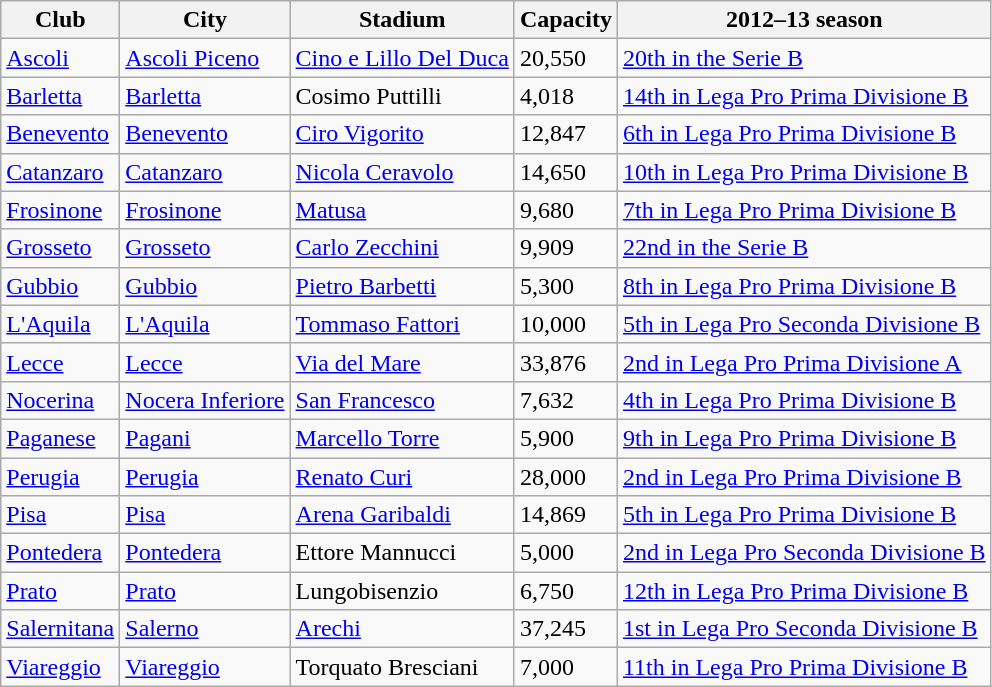<table class="wikitable sortable">
<tr>
<th>Club</th>
<th>City</th>
<th>Stadium</th>
<th>Capacity</th>
<th>2012–13 season</th>
</tr>
<tr>
<td><a href='#'>Ascoli</a></td>
<td><a href='#'>Ascoli Piceno</a></td>
<td><a href='#'>Cino e Lillo Del Duca</a></td>
<td>20,550</td>
<td><a href='#'>20th in the Serie B</a></td>
</tr>
<tr>
<td><a href='#'>Barletta</a></td>
<td><a href='#'>Barletta</a></td>
<td>Cosimo Puttilli</td>
<td>4,018</td>
<td><a href='#'>14th in Lega Pro Prima Divisione B</a></td>
</tr>
<tr>
<td><a href='#'>Benevento</a></td>
<td><a href='#'>Benevento</a></td>
<td><a href='#'>Ciro Vigorito</a></td>
<td>12,847</td>
<td><a href='#'>6th in Lega Pro Prima Divisione B</a></td>
</tr>
<tr>
<td><a href='#'>Catanzaro</a></td>
<td><a href='#'>Catanzaro</a></td>
<td><a href='#'>Nicola Ceravolo</a></td>
<td>14,650</td>
<td><a href='#'>10th in Lega Pro Prima Divisione B</a></td>
</tr>
<tr>
<td><a href='#'>Frosinone</a></td>
<td><a href='#'>Frosinone</a></td>
<td><a href='#'>Matusa</a></td>
<td>9,680</td>
<td><a href='#'>7th in Lega Pro Prima Divisione B</a></td>
</tr>
<tr>
<td><a href='#'>Grosseto</a></td>
<td><a href='#'>Grosseto</a></td>
<td><a href='#'>Carlo Zecchini</a></td>
<td>9,909</td>
<td><a href='#'>22nd in the Serie B</a></td>
</tr>
<tr>
<td><a href='#'>Gubbio</a></td>
<td><a href='#'>Gubbio</a></td>
<td><a href='#'>Pietro Barbetti</a></td>
<td>5,300</td>
<td><a href='#'>8th in Lega Pro Prima Divisione B</a></td>
</tr>
<tr>
<td><a href='#'>L'Aquila</a></td>
<td><a href='#'>L'Aquila</a></td>
<td><a href='#'>Tommaso Fattori</a></td>
<td>10,000</td>
<td><a href='#'>5th in Lega Pro Seconda Divisione B</a></td>
</tr>
<tr>
<td><a href='#'>Lecce</a></td>
<td><a href='#'>Lecce</a></td>
<td><a href='#'>Via del Mare</a></td>
<td>33,876</td>
<td><a href='#'>2nd in Lega Pro Prima Divisione A</a></td>
</tr>
<tr>
<td><a href='#'>Nocerina</a></td>
<td><a href='#'>Nocera Inferiore</a></td>
<td><a href='#'>San Francesco</a></td>
<td>7,632</td>
<td><a href='#'>4th in Lega Pro Prima Divisione B</a></td>
</tr>
<tr>
<td><a href='#'>Paganese</a></td>
<td><a href='#'>Pagani</a></td>
<td><a href='#'>Marcello Torre</a></td>
<td>5,900</td>
<td><a href='#'>9th in Lega Pro Prima Divisione B</a></td>
</tr>
<tr>
<td><a href='#'>Perugia</a></td>
<td><a href='#'>Perugia</a></td>
<td><a href='#'>Renato Curi</a></td>
<td>28,000</td>
<td><a href='#'>2nd in Lega Pro Prima Divisione B</a></td>
</tr>
<tr>
<td><a href='#'>Pisa</a></td>
<td><a href='#'>Pisa</a></td>
<td><a href='#'>Arena Garibaldi</a></td>
<td>14,869</td>
<td><a href='#'>5th in Lega Pro Prima Divisione B</a></td>
</tr>
<tr>
<td><a href='#'>Pontedera</a></td>
<td><a href='#'>Pontedera</a></td>
<td>Ettore Mannucci</td>
<td>5,000</td>
<td><a href='#'>2nd in Lega Pro Seconda Divisione B</a></td>
</tr>
<tr>
<td><a href='#'>Prato</a></td>
<td><a href='#'>Prato</a></td>
<td>Lungobisenzio</td>
<td>6,750</td>
<td><a href='#'>12th in Lega Pro Prima Divisione B</a></td>
</tr>
<tr>
<td><a href='#'>Salernitana</a></td>
<td><a href='#'>Salerno</a></td>
<td><a href='#'>Arechi</a></td>
<td>37,245</td>
<td><a href='#'>1st in Lega Pro Seconda Divisione B</a></td>
</tr>
<tr>
<td><a href='#'>Viareggio</a></td>
<td><a href='#'>Viareggio</a></td>
<td>Torquato Bresciani</td>
<td>7,000</td>
<td><a href='#'>11th in Lega Pro Prima Divisione B</a></td>
</tr>
</table>
